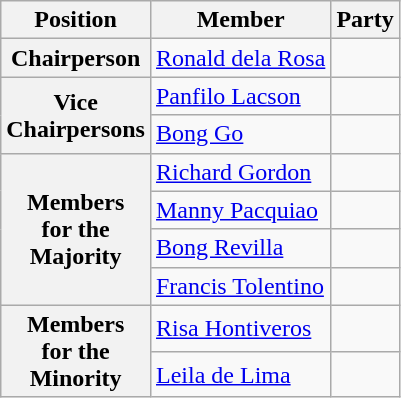<table class="wikitable">
<tr>
<th>Position</th>
<th>Member</th>
<th colspan="2">Party</th>
</tr>
<tr>
<th><strong>Chairperson</strong></th>
<td><a href='#'>Ronald dela Rosa</a></td>
<td></td>
</tr>
<tr>
<th rowspan=2><strong>Vice<br>Chairpersons</strong></th>
<td><a href='#'>Panfilo Lacson</a></td>
<td></td>
</tr>
<tr>
<td><a href='#'>Bong Go</a></td>
<td></td>
</tr>
<tr>
<th rowspan="4"><strong>Members</strong><br><strong>for the</strong><br><strong>Majority</strong></th>
<td><a href='#'>Richard Gordon</a></td>
<td></td>
</tr>
<tr>
<td><a href='#'>Manny Pacquiao</a></td>
<td></td>
</tr>
<tr>
<td><a href='#'>Bong Revilla</a></td>
<td></td>
</tr>
<tr>
<td><a href='#'>Francis Tolentino</a></td>
<td></td>
</tr>
<tr>
<th rowspan=2><strong>Members</strong><br><strong>for the</strong><br><strong>Minority</strong></th>
<td><a href='#'>Risa Hontiveros</a></td>
<td></td>
</tr>
<tr>
<td><a href='#'>Leila de Lima</a></td>
<td></td>
</tr>
</table>
